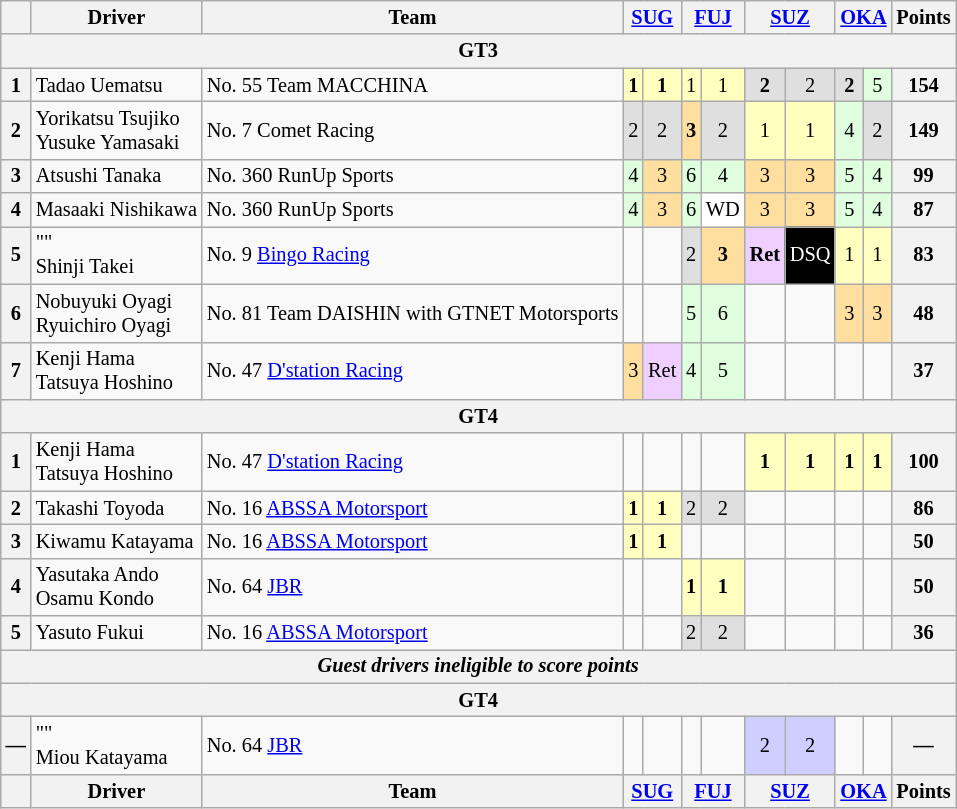<table class="wikitable" style="font-size: 85%; text-align:center;">
<tr>
<th></th>
<th>Driver</th>
<th>Team</th>
<th colspan="2"><a href='#'>SUG</a><br></th>
<th colspan="2"><a href='#'>FUJ</a><br></th>
<th colspan="2"><a href='#'>SUZ</a><br></th>
<th colspan="2"><a href='#'>OKA</a><br></th>
<th>Points</th>
</tr>
<tr>
<th colspan="20">GT3</th>
</tr>
<tr>
<th>1</th>
<td align="left"> Tadao Uematsu</td>
<td align="left"> No. 55 Team MACCHINA</td>
<td style="background:#FFFFBF;"><strong>1</strong></td>
<td style="background:#FFFFBF;"><strong>1</strong></td>
<td style="background:#FFFFBF;">1</td>
<td style="background:#FFFFBF;">1</td>
<td style="background:#DFDFDF;"><strong>2</strong></td>
<td style="background:#DFDFDF;">2</td>
<td style="background:#DFDFDF;"><strong>2</strong></td>
<td style="background:#DFFFDF;">5</td>
<th>154</th>
</tr>
<tr>
<th>2</th>
<td align="left"> Yorikatsu Tsujiko<br> Yusuke Yamasaki</td>
<td align="left"> No. 7 Comet Racing</td>
<td style="background:#DFDFDF;">2</td>
<td style="background:#DFDFDF;">2</td>
<td style="background:#FFDF9F;"><strong>3</strong></td>
<td style="background:#DFDFDF;">2</td>
<td style="background:#FFFFBF;">1</td>
<td style="background:#FFFFBF;">1</td>
<td style="background:#DFFFDF;">4</td>
<td style="background:#DFDFDF;">2</td>
<th>149</th>
</tr>
<tr>
<th>3</th>
<td align="left"> Atsushi Tanaka</td>
<td align="left"> No. 360 RunUp Sports</td>
<td style="background:#DFFFDF;">4</td>
<td style="background:#FFDF9F;">3</td>
<td style="background:#DFFFDF;">6</td>
<td style="background:#DFFFDF;">4</td>
<td style="background:#FFDF9F;">3</td>
<td style="background:#FFDF9F;">3</td>
<td style="background:#DFFFDF;">5</td>
<td style="background:#DFFFDF;">4</td>
<th>99</th>
</tr>
<tr>
<th>4</th>
<td align="left"> Masaaki Nishikawa</td>
<td align="left"> No. 360 RunUp Sports</td>
<td style="background:#DFFFDF;">4</td>
<td style="background:#FFDF9F;">3</td>
<td style="background:#DFFFDF;">6</td>
<td style="background:#FFFFFF;">WD</td>
<td style="background:#FFDF9F;">3</td>
<td style="background:#FFDF9F;">3</td>
<td style="background:#DFFFDF;">5</td>
<td style="background:#DFFFDF;">4</td>
<th>87</th>
</tr>
<tr>
<th>5</th>
<td align="left"> ""<br> Shinji Takei</td>
<td align="left"> No. 9 <a href='#'>Bingo Racing</a></td>
<td></td>
<td></td>
<td style="background:#DFDFDF;">2</td>
<td style="background:#FFDF9F;"><strong>3</strong></td>
<td style="background:#EFCFFF;"><strong>Ret</strong></td>
<td style="background-color:#000000;color:white">DSQ</td>
<td style="background:#FFFFBF;">1</td>
<td style="background:#FFFFBF;">1</td>
<th>83</th>
</tr>
<tr>
<th>6</th>
<td align="left"> Nobuyuki Oyagi<br> Ryuichiro Oyagi</td>
<td align="left"> No. 81 Team DAISHIN with GTNET Motorsports</td>
<td></td>
<td></td>
<td style="background:#DFFFDF;">5</td>
<td style="background:#DFFFDF;">6</td>
<td></td>
<td></td>
<td style="background:#FFDF9F;">3</td>
<td style="background:#FFDF9F;">3</td>
<th>48</th>
</tr>
<tr>
<th>7</th>
<td align="left"> Kenji Hama<br> Tatsuya Hoshino</td>
<td align="left"> No. 47 <a href='#'>D'station Racing</a></td>
<td style="background:#FFDF9F;">3</td>
<td style="background:#EFCFFF;">Ret</td>
<td style="background:#DFFFDF;">4</td>
<td style="background:#DFFFDF;">5</td>
<td></td>
<td></td>
<td></td>
<td></td>
<th>37</th>
</tr>
<tr>
<th colspan="20">GT4</th>
</tr>
<tr>
<th>1</th>
<td align="left"> Kenji Hama<br> Tatsuya Hoshino</td>
<td align="left"> No. 47 <a href='#'>D'station Racing</a></td>
<td></td>
<td></td>
<td></td>
<td></td>
<td style="background:#FFFFBF;"><strong>1</strong></td>
<td style="background:#FFFFBF;"><strong>1</strong></td>
<td style="background:#FFFFBF;"><strong>1</strong></td>
<td style="background:#FFFFBF;"><strong>1</strong></td>
<th>100</th>
</tr>
<tr>
<th>2</th>
<td align="left"> Takashi Toyoda</td>
<td align="left"> No. 16 <a href='#'>ABSSA Motorsport</a></td>
<td style="background:#FFFFBF;"><strong>1</strong></td>
<td style="background:#FFFFBF;"><strong>1</strong></td>
<td style="background:#DFDFDF;">2</td>
<td style="background:#DFDFDF;">2</td>
<td></td>
<td></td>
<td></td>
<td></td>
<th>86</th>
</tr>
<tr>
<th>3</th>
<td align="left"> Kiwamu Katayama</td>
<td align="left"> No. 16 <a href='#'>ABSSA Motorsport</a></td>
<td style="background:#FFFFBF;"><strong>1</strong></td>
<td style="background:#FFFFBF;"><strong>1</strong></td>
<td></td>
<td></td>
<td></td>
<td></td>
<td></td>
<td></td>
<th>50</th>
</tr>
<tr>
<th>4</th>
<td align="left"> Yasutaka Ando<br> Osamu Kondo</td>
<td align="left"> No. 64 <a href='#'>JBR</a></td>
<td></td>
<td></td>
<td style="background:#FFFFBF;"><strong>1</strong></td>
<td style="background:#FFFFBF;"><strong>1</strong></td>
<td></td>
<td></td>
<td></td>
<td></td>
<th>50</th>
</tr>
<tr>
<th>5</th>
<td align="left"> Yasuto Fukui</td>
<td align="left"> No. 16 <a href='#'>ABSSA Motorsport</a></td>
<td></td>
<td></td>
<td style="background:#DFDFDF;">2</td>
<td style="background:#DFDFDF;">2</td>
<td></td>
<td></td>
<td></td>
<td></td>
<th>36</th>
</tr>
<tr>
<th colspan="14"><em>Guest drivers ineligible to score points</em></th>
</tr>
<tr>
<th colspan="14">GT4</th>
</tr>
<tr>
<th>—</th>
<td align="left"> ""<br> Miou Katayama</td>
<td align="left"> No. 64 <a href='#'>JBR</a></td>
<td></td>
<td></td>
<td></td>
<td></td>
<td style="background:#CFCFFF;">2</td>
<td style="background:#CFCFFF;">2</td>
<td></td>
<td></td>
<th>—</th>
</tr>
<tr>
<th></th>
<th>Driver</th>
<th>Team</th>
<th colspan="2"><a href='#'>SUG</a><br></th>
<th colspan="2"><a href='#'>FUJ</a><br></th>
<th colspan="2"><a href='#'>SUZ</a><br></th>
<th colspan="2"><a href='#'>OKA</a><br></th>
<th>Points</th>
</tr>
</table>
